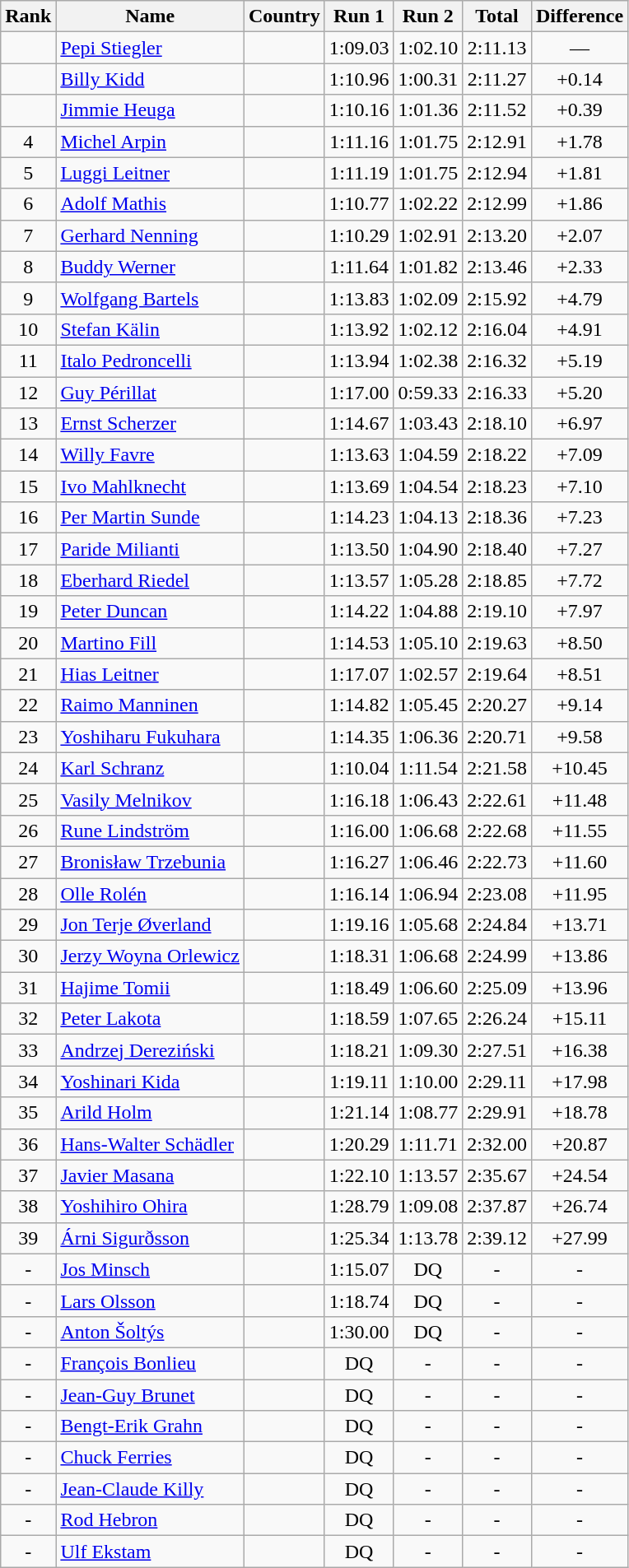<table class="wikitable sortable" style="text-align:center">
<tr>
<th>Rank</th>
<th>Name</th>
<th>Country</th>
<th>Run 1</th>
<th>Run 2</th>
<th>Total</th>
<th>Difference</th>
</tr>
<tr>
<td></td>
<td align=left><a href='#'>Pepi Stiegler</a></td>
<td align=left></td>
<td>1:09.03</td>
<td>1:02.10</td>
<td>2:11.13</td>
<td>—</td>
</tr>
<tr>
<td></td>
<td align=left><a href='#'>Billy Kidd</a></td>
<td align=left></td>
<td>1:10.96</td>
<td>1:00.31</td>
<td>2:11.27</td>
<td>+0.14</td>
</tr>
<tr>
<td></td>
<td align=left><a href='#'>Jimmie Heuga</a></td>
<td align=left></td>
<td>1:10.16</td>
<td>1:01.36</td>
<td>2:11.52</td>
<td>+0.39</td>
</tr>
<tr>
<td>4</td>
<td align=left><a href='#'>Michel Arpin</a></td>
<td align=left></td>
<td>1:11.16</td>
<td>1:01.75</td>
<td>2:12.91</td>
<td>+1.78</td>
</tr>
<tr>
<td>5</td>
<td align=left><a href='#'>Luggi Leitner</a></td>
<td align=left></td>
<td>1:11.19</td>
<td>1:01.75</td>
<td>2:12.94</td>
<td>+1.81</td>
</tr>
<tr>
<td>6</td>
<td align=left><a href='#'>Adolf Mathis</a></td>
<td align=left></td>
<td>1:10.77</td>
<td>1:02.22</td>
<td>2:12.99</td>
<td>+1.86</td>
</tr>
<tr>
<td>7</td>
<td align=left><a href='#'>Gerhard Nenning</a></td>
<td align=left></td>
<td>1:10.29</td>
<td>1:02.91</td>
<td>2:13.20</td>
<td>+2.07</td>
</tr>
<tr>
<td>8</td>
<td align=left><a href='#'>Buddy Werner</a></td>
<td align=left></td>
<td>1:11.64</td>
<td>1:01.82</td>
<td>2:13.46</td>
<td>+2.33</td>
</tr>
<tr>
<td>9</td>
<td align=left><a href='#'>Wolfgang Bartels</a></td>
<td align=left></td>
<td>1:13.83</td>
<td>1:02.09</td>
<td>2:15.92</td>
<td>+4.79</td>
</tr>
<tr>
<td>10</td>
<td align=left><a href='#'>Stefan Kälin</a></td>
<td align=left></td>
<td>1:13.92</td>
<td>1:02.12</td>
<td>2:16.04</td>
<td>+4.91</td>
</tr>
<tr>
<td>11</td>
<td align=left><a href='#'>Italo Pedroncelli</a></td>
<td align=left></td>
<td>1:13.94</td>
<td>1:02.38</td>
<td>2:16.32</td>
<td>+5.19</td>
</tr>
<tr>
<td>12</td>
<td align=left><a href='#'>Guy Périllat</a></td>
<td align=left></td>
<td>1:17.00</td>
<td>0:59.33</td>
<td>2:16.33</td>
<td>+5.20</td>
</tr>
<tr>
<td>13</td>
<td align=left><a href='#'>Ernst Scherzer</a></td>
<td align=left></td>
<td>1:14.67</td>
<td>1:03.43</td>
<td>2:18.10</td>
<td>+6.97</td>
</tr>
<tr>
<td>14</td>
<td align=left><a href='#'>Willy Favre</a></td>
<td align=left></td>
<td>1:13.63</td>
<td>1:04.59</td>
<td>2:18.22</td>
<td>+7.09</td>
</tr>
<tr>
<td>15</td>
<td align=left><a href='#'>Ivo Mahlknecht</a></td>
<td align=left></td>
<td>1:13.69</td>
<td>1:04.54</td>
<td>2:18.23</td>
<td>+7.10</td>
</tr>
<tr>
<td>16</td>
<td align=left><a href='#'>Per Martin Sunde</a></td>
<td align=left></td>
<td>1:14.23</td>
<td>1:04.13</td>
<td>2:18.36</td>
<td>+7.23</td>
</tr>
<tr>
<td>17</td>
<td align=left><a href='#'>Paride Milianti</a></td>
<td align=left></td>
<td>1:13.50</td>
<td>1:04.90</td>
<td>2:18.40</td>
<td>+7.27</td>
</tr>
<tr>
<td>18</td>
<td align=left><a href='#'>Eberhard Riedel</a></td>
<td align=left></td>
<td>1:13.57</td>
<td>1:05.28</td>
<td>2:18.85</td>
<td>+7.72</td>
</tr>
<tr>
<td>19</td>
<td align=left><a href='#'>Peter Duncan</a></td>
<td align=left></td>
<td>1:14.22</td>
<td>1:04.88</td>
<td>2:19.10</td>
<td>+7.97</td>
</tr>
<tr>
<td>20</td>
<td align=left><a href='#'>Martino Fill</a></td>
<td align=left></td>
<td>1:14.53</td>
<td>1:05.10</td>
<td>2:19.63</td>
<td>+8.50</td>
</tr>
<tr>
<td>21</td>
<td align=left><a href='#'>Hias Leitner</a></td>
<td align=left></td>
<td>1:17.07</td>
<td>1:02.57</td>
<td>2:19.64</td>
<td>+8.51</td>
</tr>
<tr>
<td>22</td>
<td align=left><a href='#'>Raimo Manninen</a></td>
<td align=left></td>
<td>1:14.82</td>
<td>1:05.45</td>
<td>2:20.27</td>
<td>+9.14</td>
</tr>
<tr>
<td>23</td>
<td align=left><a href='#'>Yoshiharu Fukuhara</a></td>
<td align=left></td>
<td>1:14.35</td>
<td>1:06.36</td>
<td>2:20.71</td>
<td>+9.58</td>
</tr>
<tr>
<td>24</td>
<td align=left><a href='#'>Karl Schranz</a></td>
<td align=left></td>
<td>1:10.04</td>
<td>1:11.54</td>
<td>2:21.58</td>
<td>+10.45</td>
</tr>
<tr>
<td>25</td>
<td align=left><a href='#'>Vasily Melnikov</a></td>
<td align=left></td>
<td>1:16.18</td>
<td>1:06.43</td>
<td>2:22.61</td>
<td>+11.48</td>
</tr>
<tr>
<td>26</td>
<td align=left><a href='#'>Rune Lindström</a></td>
<td align=left></td>
<td>1:16.00</td>
<td>1:06.68</td>
<td>2:22.68</td>
<td>+11.55</td>
</tr>
<tr>
<td>27</td>
<td align=left><a href='#'>Bronisław Trzebunia</a></td>
<td align=left></td>
<td>1:16.27</td>
<td>1:06.46</td>
<td>2:22.73</td>
<td>+11.60</td>
</tr>
<tr>
<td>28</td>
<td align=left><a href='#'>Olle Rolén</a></td>
<td align=left></td>
<td>1:16.14</td>
<td>1:06.94</td>
<td>2:23.08</td>
<td>+11.95</td>
</tr>
<tr>
<td>29</td>
<td align=left><a href='#'>Jon Terje Øverland</a></td>
<td align=left></td>
<td>1:19.16</td>
<td>1:05.68</td>
<td>2:24.84</td>
<td>+13.71</td>
</tr>
<tr>
<td>30</td>
<td align=left><a href='#'>Jerzy Woyna Orlewicz</a></td>
<td align=left></td>
<td>1:18.31</td>
<td>1:06.68</td>
<td>2:24.99</td>
<td>+13.86</td>
</tr>
<tr>
<td>31</td>
<td align=left><a href='#'>Hajime Tomii</a></td>
<td align=left></td>
<td>1:18.49</td>
<td>1:06.60</td>
<td>2:25.09</td>
<td>+13.96</td>
</tr>
<tr>
<td>32</td>
<td align=left><a href='#'>Peter Lakota</a></td>
<td align=left></td>
<td>1:18.59</td>
<td>1:07.65</td>
<td>2:26.24</td>
<td>+15.11</td>
</tr>
<tr>
<td>33</td>
<td align=left><a href='#'>Andrzej Dereziński</a></td>
<td align=left></td>
<td>1:18.21</td>
<td>1:09.30</td>
<td>2:27.51</td>
<td>+16.38</td>
</tr>
<tr>
<td>34</td>
<td align=left><a href='#'>Yoshinari Kida</a></td>
<td align=left></td>
<td>1:19.11</td>
<td>1:10.00</td>
<td>2:29.11</td>
<td>+17.98</td>
</tr>
<tr>
<td>35</td>
<td align=left><a href='#'>Arild Holm</a></td>
<td align=left></td>
<td>1:21.14</td>
<td>1:08.77</td>
<td>2:29.91</td>
<td>+18.78</td>
</tr>
<tr>
<td>36</td>
<td align=left><a href='#'>Hans-Walter Schädler</a></td>
<td align=left></td>
<td>1:20.29</td>
<td>1:11.71</td>
<td>2:32.00</td>
<td>+20.87</td>
</tr>
<tr>
<td>37</td>
<td align=left><a href='#'>Javier Masana</a></td>
<td align=left></td>
<td>1:22.10</td>
<td>1:13.57</td>
<td>2:35.67</td>
<td>+24.54</td>
</tr>
<tr>
<td>38</td>
<td align=left><a href='#'>Yoshihiro Ohira</a></td>
<td align=left></td>
<td>1:28.79</td>
<td>1:09.08</td>
<td>2:37.87</td>
<td>+26.74</td>
</tr>
<tr>
<td>39</td>
<td align=left><a href='#'>Árni Sigurðsson</a></td>
<td align=left></td>
<td>1:25.34</td>
<td>1:13.78</td>
<td>2:39.12</td>
<td>+27.99</td>
</tr>
<tr>
<td>-</td>
<td align=left><a href='#'>Jos Minsch</a></td>
<td align=left></td>
<td>1:15.07</td>
<td>DQ</td>
<td>-</td>
<td>-</td>
</tr>
<tr>
<td>-</td>
<td align=left><a href='#'>Lars Olsson</a></td>
<td align=left></td>
<td>1:18.74</td>
<td>DQ</td>
<td>-</td>
<td>-</td>
</tr>
<tr>
<td>-</td>
<td align=left><a href='#'>Anton Šoltýs</a></td>
<td align=left></td>
<td>1:30.00</td>
<td>DQ</td>
<td>-</td>
<td>-</td>
</tr>
<tr>
<td>-</td>
<td align=left><a href='#'>François Bonlieu</a></td>
<td align=left></td>
<td>DQ</td>
<td>-</td>
<td>-</td>
<td>-</td>
</tr>
<tr>
<td>-</td>
<td align=left><a href='#'>Jean-Guy Brunet</a></td>
<td align=left></td>
<td>DQ</td>
<td>-</td>
<td>-</td>
<td>-</td>
</tr>
<tr>
<td>-</td>
<td align=left><a href='#'>Bengt-Erik Grahn</a></td>
<td align=left></td>
<td>DQ</td>
<td>-</td>
<td>-</td>
<td>-</td>
</tr>
<tr>
<td>-</td>
<td align=left><a href='#'>Chuck Ferries</a></td>
<td align=left></td>
<td>DQ</td>
<td>-</td>
<td>-</td>
<td>-</td>
</tr>
<tr>
<td>-</td>
<td align=left><a href='#'>Jean-Claude Killy</a></td>
<td align=left></td>
<td>DQ</td>
<td>-</td>
<td>-</td>
<td>-</td>
</tr>
<tr>
<td>-</td>
<td align=left><a href='#'>Rod Hebron</a></td>
<td align=left></td>
<td>DQ</td>
<td>-</td>
<td>-</td>
<td>-</td>
</tr>
<tr>
<td>-</td>
<td align=left><a href='#'>Ulf Ekstam</a></td>
<td align=left></td>
<td>DQ</td>
<td>-</td>
<td>-</td>
<td>-</td>
</tr>
</table>
